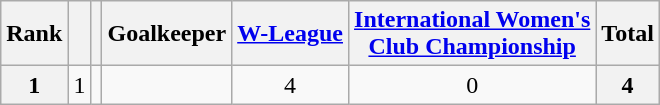<table class="wikitable" style="text-align:center">
<tr>
<th>Rank</th>
<th></th>
<th></th>
<th>Goalkeeper</th>
<th><a href='#'>W-League</a></th>
<th><a href='#'>International Women's<br>Club Championship</a></th>
<th>Total</th>
</tr>
<tr>
<th>1</th>
<td>1</td>
<td></td>
<td align="left"></td>
<td>4</td>
<td>0</td>
<th>4</th>
</tr>
</table>
